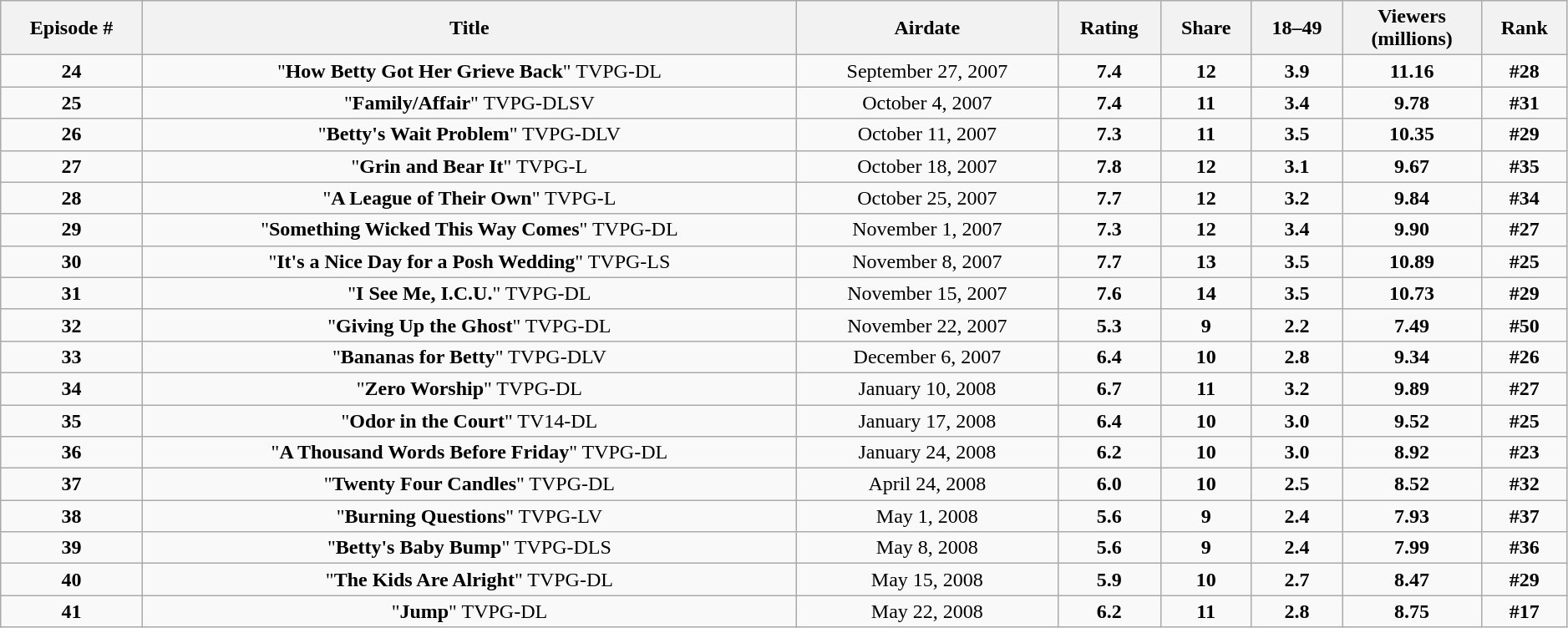<table class="wikitable"  style="text-align:center; width:99%;">
<tr>
<th>Episode #</th>
<th>Title</th>
<th>Airdate</th>
<th>Rating</th>
<th>Share</th>
<th>18–49</th>
<th>Viewers<br>(millions)</th>
<th>Rank</th>
</tr>
<tr>
<td><strong>24</strong></td>
<td>"<strong>How Betty Got Her Grieve Back</strong>" TVPG-DL</td>
<td>September 27, 2007</td>
<td><strong>7.4</strong></td>
<td><strong>12</strong></td>
<td><strong>3.9</strong></td>
<td><strong>11.16</strong></td>
<td><strong>#28</strong></td>
</tr>
<tr>
<td><strong>25</strong></td>
<td>"<strong>Family/Affair</strong>" TVPG-DLSV</td>
<td>October 4, 2007</td>
<td><strong>7.4</strong></td>
<td><strong>11</strong></td>
<td><strong>3.4</strong></td>
<td><strong>9.78</strong></td>
<td><strong>#31</strong></td>
</tr>
<tr>
<td><strong>26</strong></td>
<td>"<strong>Betty's Wait Problem</strong>" TVPG-DLV</td>
<td>October 11, 2007</td>
<td><strong>7.3</strong></td>
<td><strong>11</strong></td>
<td><strong>3.5</strong></td>
<td><strong>10.35</strong></td>
<td><strong>#29</strong></td>
</tr>
<tr>
<td><strong>27</strong></td>
<td>"<strong>Grin and Bear It</strong>" TVPG-L</td>
<td>October 18, 2007</td>
<td><strong>7.8</strong></td>
<td><strong>12</strong></td>
<td><strong>3.1</strong></td>
<td><strong>9.67</strong></td>
<td><strong>#35</strong></td>
</tr>
<tr>
<td><strong>28</strong></td>
<td>"<strong>A League of Their Own</strong>" TVPG-L</td>
<td>October 25, 2007</td>
<td><strong>7.7</strong></td>
<td><strong>12</strong></td>
<td><strong>3.2</strong></td>
<td><strong>9.84</strong></td>
<td><strong>#34</strong></td>
</tr>
<tr>
<td><strong>29</strong></td>
<td>"<strong>Something Wicked This Way Comes</strong>" TVPG-DL</td>
<td>November 1, 2007</td>
<td><strong>7.3</strong></td>
<td><strong>12</strong></td>
<td><strong>3.4</strong></td>
<td><strong>9.90</strong></td>
<td><strong>#27</strong></td>
</tr>
<tr>
<td><strong>30</strong></td>
<td>"<strong>It's a Nice Day for a Posh Wedding</strong>" TVPG-LS</td>
<td>November 8, 2007</td>
<td><strong>7.7</strong></td>
<td><strong>13</strong></td>
<td><strong>3.5</strong></td>
<td><strong>10.89</strong></td>
<td><strong>#25</strong></td>
</tr>
<tr>
<td><strong>31</strong></td>
<td>"<strong>I See Me, I.C.U.</strong>" TVPG-DL</td>
<td>November 15, 2007</td>
<td><strong>7.6</strong></td>
<td><strong>14</strong></td>
<td><strong>3.5</strong></td>
<td><strong>10.73</strong></td>
<td><strong>#29</strong></td>
</tr>
<tr>
<td><strong>32</strong></td>
<td>"<strong>Giving Up the Ghost</strong>" TVPG-DL</td>
<td>November 22, 2007</td>
<td><strong>5.3</strong></td>
<td><strong>9</strong></td>
<td><strong>2.2</strong></td>
<td><strong>7.49</strong></td>
<td><strong>#50</strong></td>
</tr>
<tr>
<td><strong>33</strong></td>
<td>"<strong>Bananas for Betty</strong>" TVPG-DLV</td>
<td>December 6, 2007</td>
<td><strong>6.4</strong></td>
<td><strong>10</strong></td>
<td><strong>2.8</strong></td>
<td><strong>9.34</strong></td>
<td><strong>#26</strong></td>
</tr>
<tr>
<td><strong>34</strong></td>
<td>"<strong>Zero Worship</strong>" TVPG-DL</td>
<td>January 10, 2008</td>
<td><strong>6.7</strong></td>
<td><strong>11</strong></td>
<td><strong>3.2</strong></td>
<td><strong>9.89</strong></td>
<td><strong>#27</strong></td>
</tr>
<tr>
<td><strong>35</strong></td>
<td>"<strong>Odor in the Court</strong>" TV14-DL</td>
<td>January 17, 2008</td>
<td><strong>6.4</strong></td>
<td><strong>10</strong></td>
<td><strong>3.0</strong></td>
<td><strong>9.52</strong></td>
<td><strong>#25</strong></td>
</tr>
<tr>
<td><strong>36</strong></td>
<td>"<strong>A Thousand Words Before Friday</strong>" TVPG-DL</td>
<td>January 24, 2008</td>
<td><strong>6.2</strong></td>
<td><strong>10</strong></td>
<td><strong>3.0</strong></td>
<td><strong>8.92</strong></td>
<td><strong>#23</strong></td>
</tr>
<tr>
<td><strong>37</strong></td>
<td>"<strong>Twenty Four Candles</strong>" TVPG-DL</td>
<td>April 24, 2008</td>
<td><strong>6.0</strong></td>
<td><strong>10</strong></td>
<td><strong>2.5</strong></td>
<td><strong>8.52</strong></td>
<td><strong>#32</strong></td>
</tr>
<tr>
<td><strong>38</strong></td>
<td>"<strong>Burning Questions</strong>" TVPG-LV</td>
<td>May 1, 2008</td>
<td><strong>5.6</strong></td>
<td><strong>9</strong></td>
<td><strong>2.4</strong></td>
<td><strong>7.93</strong></td>
<td><strong>#37</strong></td>
</tr>
<tr>
<td><strong>39</strong></td>
<td>"<strong>Betty's Baby Bump</strong>" TVPG-DLS</td>
<td>May 8, 2008</td>
<td><strong>5.6</strong></td>
<td><strong>9</strong></td>
<td><strong>2.4</strong></td>
<td><strong>7.99</strong></td>
<td><strong>#36</strong></td>
</tr>
<tr>
<td><strong>40</strong></td>
<td>"<strong>The Kids Are Alright</strong>" TVPG-DL</td>
<td>May 15, 2008</td>
<td><strong>5.9</strong></td>
<td><strong>10</strong></td>
<td><strong>2.7</strong></td>
<td><strong>8.47</strong></td>
<td><strong>#29</strong></td>
</tr>
<tr>
<td><strong>41</strong></td>
<td>"<strong>Jump</strong>" TVPG-DL</td>
<td>May 22, 2008</td>
<td><strong>6.2</strong></td>
<td><strong>11</strong></td>
<td><strong>2.8</strong></td>
<td><strong>8.75</strong></td>
<td><strong>#17</strong></td>
</tr>
</table>
